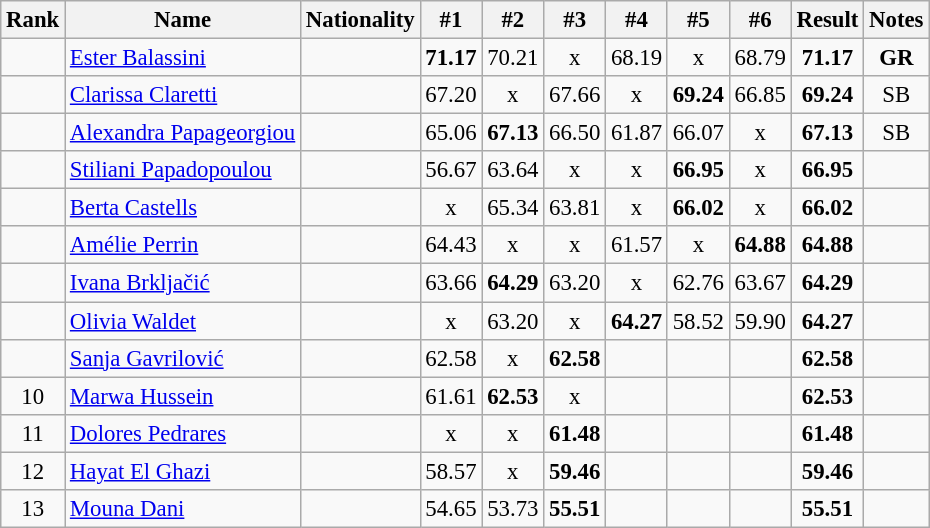<table class="wikitable sortable" style="text-align:center;font-size:95%">
<tr>
<th>Rank</th>
<th>Name</th>
<th>Nationality</th>
<th>#1</th>
<th>#2</th>
<th>#3</th>
<th>#4</th>
<th>#5</th>
<th>#6</th>
<th>Result</th>
<th>Notes</th>
</tr>
<tr>
<td></td>
<td align=left><a href='#'>Ester Balassini</a></td>
<td align=left></td>
<td><strong>71.17</strong></td>
<td>70.21</td>
<td>x</td>
<td>68.19</td>
<td>x</td>
<td>68.79</td>
<td><strong>71.17</strong></td>
<td><strong>GR</strong></td>
</tr>
<tr>
<td></td>
<td align=left><a href='#'>Clarissa Claretti</a></td>
<td align=left></td>
<td>67.20</td>
<td>x</td>
<td>67.66</td>
<td>x</td>
<td><strong>69.24</strong></td>
<td>66.85</td>
<td><strong>69.24</strong></td>
<td>SB</td>
</tr>
<tr>
<td></td>
<td align=left><a href='#'>Alexandra Papageorgiou</a></td>
<td align=left></td>
<td>65.06</td>
<td><strong>67.13</strong></td>
<td>66.50</td>
<td>61.87</td>
<td>66.07</td>
<td>x</td>
<td><strong>67.13</strong></td>
<td>SB</td>
</tr>
<tr>
<td></td>
<td align=left><a href='#'>Stiliani Papadopoulou</a></td>
<td align=left></td>
<td>56.67</td>
<td>63.64</td>
<td>x</td>
<td>x</td>
<td><strong>66.95</strong></td>
<td>x</td>
<td><strong>66.95</strong></td>
<td></td>
</tr>
<tr>
<td></td>
<td align=left><a href='#'>Berta Castells</a></td>
<td align=left></td>
<td>x</td>
<td>65.34</td>
<td>63.81</td>
<td>x</td>
<td><strong>66.02</strong></td>
<td>x</td>
<td><strong>66.02</strong></td>
<td></td>
</tr>
<tr>
<td></td>
<td align=left><a href='#'>Amélie Perrin</a></td>
<td align=left></td>
<td>64.43</td>
<td>x</td>
<td>x</td>
<td>61.57</td>
<td>x</td>
<td><strong>64.88</strong></td>
<td><strong>64.88</strong></td>
<td></td>
</tr>
<tr>
<td></td>
<td align=left><a href='#'>Ivana Brkljačić</a></td>
<td align=left></td>
<td>63.66</td>
<td><strong>64.29</strong></td>
<td>63.20</td>
<td>x</td>
<td>62.76</td>
<td>63.67</td>
<td><strong>64.29</strong></td>
<td></td>
</tr>
<tr>
<td></td>
<td align=left><a href='#'>Olivia Waldet</a></td>
<td align=left></td>
<td>x</td>
<td>63.20</td>
<td>x</td>
<td><strong>64.27</strong></td>
<td>58.52</td>
<td>59.90</td>
<td><strong>64.27</strong></td>
<td></td>
</tr>
<tr>
<td></td>
<td align=left><a href='#'>Sanja Gavrilović</a></td>
<td align=left></td>
<td>62.58</td>
<td>x</td>
<td><strong>62.58</strong></td>
<td></td>
<td></td>
<td></td>
<td><strong>62.58</strong></td>
<td></td>
</tr>
<tr>
<td>10</td>
<td align=left><a href='#'>Marwa Hussein</a></td>
<td align=left></td>
<td>61.61</td>
<td><strong>62.53</strong></td>
<td>x</td>
<td></td>
<td></td>
<td></td>
<td><strong>62.53</strong></td>
<td></td>
</tr>
<tr>
<td>11</td>
<td align=left><a href='#'>Dolores Pedrares</a></td>
<td align=left></td>
<td>x</td>
<td>x</td>
<td><strong>61.48</strong></td>
<td></td>
<td></td>
<td></td>
<td><strong>61.48</strong></td>
<td></td>
</tr>
<tr>
<td>12</td>
<td align=left><a href='#'>Hayat El Ghazi</a></td>
<td align=left></td>
<td>58.57</td>
<td>x</td>
<td><strong>59.46</strong></td>
<td></td>
<td></td>
<td></td>
<td><strong>59.46</strong></td>
<td></td>
</tr>
<tr>
<td>13</td>
<td align=left><a href='#'>Mouna Dani</a></td>
<td align=left></td>
<td>54.65</td>
<td>53.73</td>
<td><strong>55.51</strong></td>
<td></td>
<td></td>
<td></td>
<td><strong>55.51</strong></td>
<td></td>
</tr>
</table>
